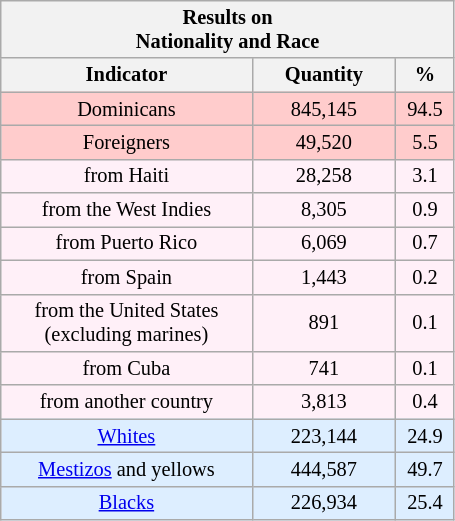<table class="wikitable" id="cx44" style="text-align: center; margin-right: 8px; font-size: 85%; margin-bottom: 10px;" width="24%">
<tr>
<th colspan="8" id="47">Results on <br>Nationality and Race<br></th>
</tr>
<tr id="49">
<th id="50" width="35%">Indicator</th>
<th id="52" width="20%">Quantity</th>
<th id="54" width="5%">%</th>
</tr>
<tr bgcolor="#FFCCCC" id="56">
<td id="57">Dominicans</td>
<td align="center" id="59">845,145</td>
<td align="center" id="61">94.5</td>
</tr>
<tr bgcolor="#FFCCCC" id="63">
<td id="64">Foreigners</td>
<td align="center" id="66">49,520</td>
<td align="center" id="68">5.5</td>
</tr>
<tr bgcolor="#FFF0F8" id="70">
<td id="71">from Haiti</td>
<td align="center" id="73">28,258</td>
<td align="center" id="75">3.1</td>
</tr>
<tr bgcolor="#FFF0F8" id="77">
<td id="78">from the West Indies</td>
<td align="center" id="80">8,305</td>
<td align="center" id="82">0.9</td>
</tr>
<tr bgcolor="#FFF0F8" id="84">
<td id="85">from Puerto Rico</td>
<td align="center" id="87">6,069</td>
<td align="center" id="89">0.7</td>
</tr>
<tr bgcolor="#FFF0F8" id="91">
<td id="92">from Spain</td>
<td align="center" id="94">1,443</td>
<td align="center" id="96">0.2</td>
</tr>
<tr bgcolor="#FFF0F8" id="98">
<td id="99">from the United States <br> (excluding marines)</td>
<td align="center" id="101">891</td>
<td align="center" id="103">0.1</td>
</tr>
<tr bgcolor="#FFF0F8" id="105">
<td id="106">from Cuba</td>
<td align="center" id="108">741</td>
<td align="center" id="110">0.1</td>
</tr>
<tr bgcolor="#FFF0F8" id="112">
<td id="113">from another country</td>
<td align="center" id="115">3,813</td>
<td align="center" id="117">0.4</td>
</tr>
<tr bgcolor="#DDEEFF" id="119">
<td id="120"><a href='#'>Whites</a></td>
<td align="center" id="122">223,144</td>
<td align="center" id="124">24.9</td>
</tr>
<tr bgcolor="#DDEEFF" id="126">
<td id="127"><a href='#'>Mestizos</a> and yellows</td>
<td align="center" id="129">444,587</td>
<td align="center" id="131">49.7</td>
</tr>
<tr bgcolor="#DDEEFF" id="133">
<td id="134"><a href='#'>Blacks</a></td>
<td align="center" id="136">226,934</td>
<td align="center" id="138">25.4</td>
</tr>
</table>
